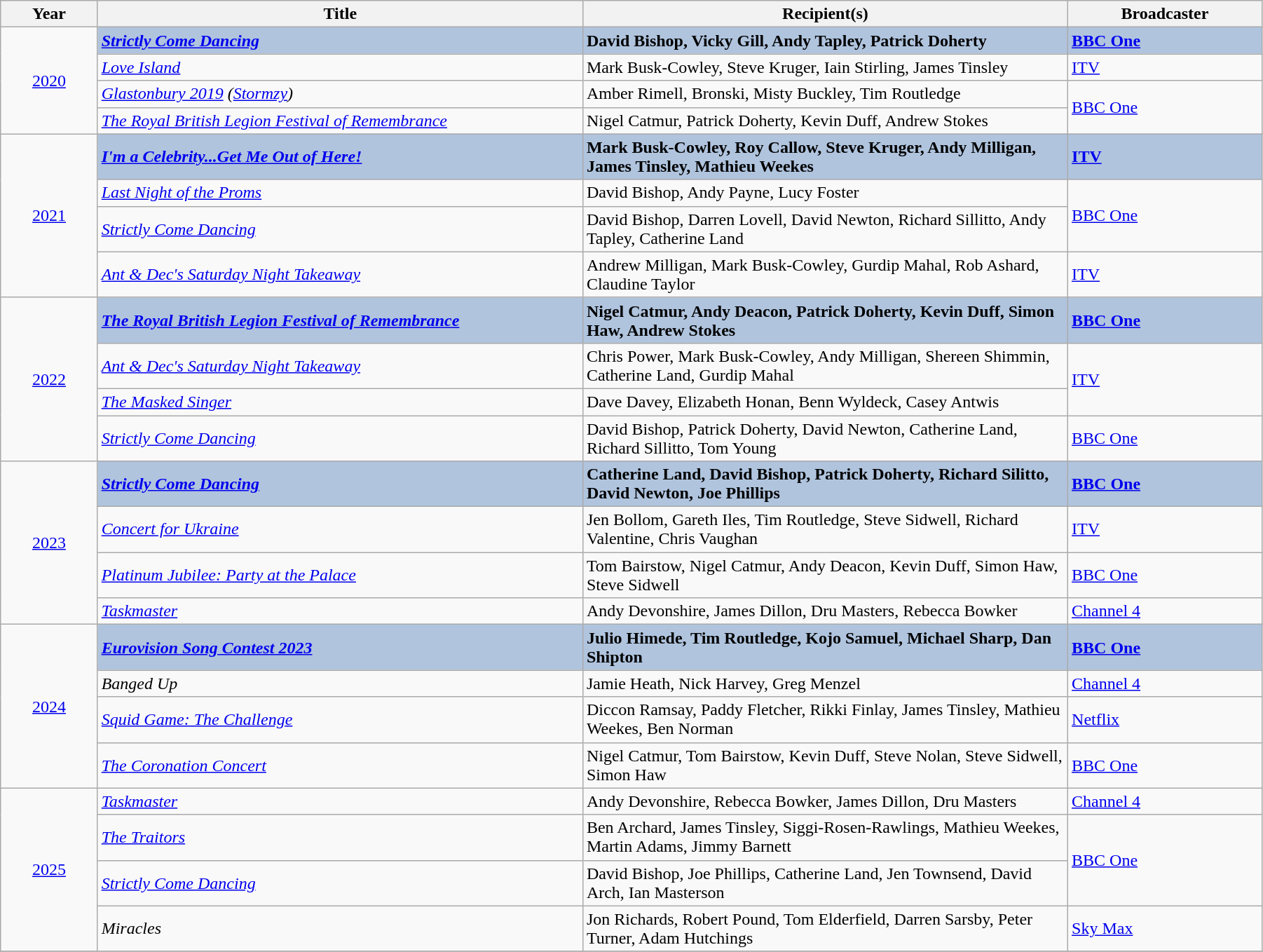<table class="wikitable" width="95%">
<tr>
<th width=5%>Year</th>
<th width=25%>Title</th>
<th width=25%><strong>Recipient(s)</strong></th>
<th width=10%><strong>Broadcaster</strong></th>
</tr>
<tr>
<td rowspan="4" style="text-align:center;"><a href='#'>2020</a><br></td>
<td style="background:#B0C4DE;"><strong><em><a href='#'>Strictly Come Dancing</a></em></strong></td>
<td style="background:#B0C4DE;"><strong>David Bishop, Vicky Gill, Andy Tapley, Patrick Doherty</strong></td>
<td style="background:#B0C4DE;"><strong><a href='#'>BBC One</a></strong></td>
</tr>
<tr>
<td><em><a href='#'>Love Island</a></em></td>
<td>Mark Busk-Cowley, Steve Kruger, Iain Stirling, James Tinsley</td>
<td><a href='#'>ITV</a></td>
</tr>
<tr>
<td><em><a href='#'>Glastonbury 2019</a> (<a href='#'>Stormzy</a>)</em></td>
<td>Amber Rimell, Bronski, Misty Buckley, Tim Routledge</td>
<td rowspan="2"><a href='#'>BBC One</a></td>
</tr>
<tr>
<td><em><a href='#'>The Royal British Legion Festival of Remembrance</a></em></td>
<td>Nigel Catmur, Patrick Doherty, Kevin Duff, Andrew Stokes</td>
</tr>
<tr>
<td rowspan="4" style="text-align:center;"><a href='#'>2021</a><br></td>
<td style="background:#B0C4DE;"><strong><em><a href='#'>I'm a Celebrity...Get Me Out of Here!</a></em></strong></td>
<td style="background:#B0C4DE;"><strong>Mark Busk-Cowley, Roy Callow, Steve Kruger, Andy Milligan, James Tinsley, Mathieu Weekes</strong></td>
<td style="background:#B0C4DE;"><strong><a href='#'>ITV</a></strong></td>
</tr>
<tr>
<td><em><a href='#'>Last Night of the Proms</a></em></td>
<td>David Bishop, Andy Payne, Lucy Foster</td>
<td rowspan="2"><a href='#'>BBC One</a></td>
</tr>
<tr>
<td><em><a href='#'>Strictly Come Dancing</a></em></td>
<td>David Bishop, Darren Lovell, David Newton, Richard Sillitto, Andy Tapley, Catherine Land</td>
</tr>
<tr>
<td><em><a href='#'>Ant & Dec's Saturday Night Takeaway</a></em></td>
<td>Andrew Milligan, Mark Busk-Cowley, Gurdip Mahal, Rob Ashard, Claudine Taylor</td>
<td><a href='#'>ITV</a></td>
</tr>
<tr>
<td rowspan="4" style="text-align:center;"><a href='#'>2022</a><br></td>
<td style="background:#B0C4DE;"><strong><em><a href='#'>The Royal British Legion Festival of Remembrance</a></em></strong></td>
<td style="background:#B0C4DE;"><strong>Nigel Catmur, Andy Deacon, Patrick Doherty, Kevin Duff, Simon Haw, Andrew Stokes</strong></td>
<td style="background:#B0C4DE;"><strong><a href='#'>BBC One</a></strong></td>
</tr>
<tr>
<td><em><a href='#'>Ant & Dec's Saturday Night Takeaway</a></em></td>
<td>Chris Power, Mark Busk-Cowley, Andy Milligan, Shereen Shimmin, Catherine Land, Gurdip Mahal</td>
<td rowspan="2"><a href='#'>ITV</a></td>
</tr>
<tr>
<td><em><a href='#'>The Masked Singer</a></em></td>
<td>Dave Davey, Elizabeth Honan, Benn Wyldeck, Casey Antwis</td>
</tr>
<tr>
<td><em><a href='#'>Strictly Come Dancing</a></em></td>
<td>David Bishop, Patrick Doherty, David Newton, Catherine Land, Richard Sillitto, Tom Young</td>
<td><a href='#'>BBC One</a></td>
</tr>
<tr>
<td rowspan="4" style="text-align:center;"><a href='#'>2023</a><br></td>
<td style="background:#B0C4DE;"><strong><em><a href='#'>Strictly Come Dancing</a></em></strong></td>
<td style="background:#B0C4DE;"><strong>Catherine Land, David Bishop, Patrick Doherty, Richard Silitto, David Newton, Joe Phillips</strong></td>
<td style="background:#B0C4DE;"><strong><a href='#'>BBC One</a></strong></td>
</tr>
<tr>
<td><em><a href='#'>Concert for Ukraine</a></em></td>
<td>Jen Bollom, Gareth Iles, Tim Routledge, Steve Sidwell, Richard Valentine, Chris Vaughan</td>
<td><a href='#'>ITV</a></td>
</tr>
<tr>
<td><em><a href='#'>Platinum Jubilee: Party at the Palace</a></em></td>
<td>Tom Bairstow, Nigel Catmur, Andy Deacon, Kevin Duff, Simon Haw, Steve Sidwell</td>
<td><a href='#'>BBC One</a></td>
</tr>
<tr>
<td><em><a href='#'>Taskmaster</a></em></td>
<td>Andy Devonshire, James Dillon, Dru Masters, Rebecca Bowker</td>
<td><a href='#'>Channel 4</a></td>
</tr>
<tr>
<td rowspan="4" style="text-align:center;"><a href='#'>2024</a><br></td>
<td style="background:#B0C4DE;"><strong><em><a href='#'>Eurovision Song Contest 2023</a></em></strong></td>
<td style="background:#B0C4DE;"><strong>Julio Himede, Tim Routledge, Kojo Samuel, Michael Sharp, Dan Shipton</strong></td>
<td style="background:#B0C4DE;"><strong><a href='#'>BBC One</a></strong></td>
</tr>
<tr>
<td><em>Banged Up</em></td>
<td>Jamie Heath, Nick Harvey, Greg Menzel</td>
<td><a href='#'>Channel 4</a></td>
</tr>
<tr>
<td><em><a href='#'>Squid Game: The Challenge</a></em></td>
<td>Diccon Ramsay, Paddy Fletcher, Rikki Finlay, James Tinsley, Mathieu Weekes, Ben Norman</td>
<td><a href='#'>Netflix</a></td>
</tr>
<tr>
<td><em><a href='#'>The Coronation Concert</a></em></td>
<td>Nigel Catmur, Tom Bairstow, Kevin Duff, Steve Nolan, Steve Sidwell, Simon Haw</td>
<td><a href='#'>BBC One</a></td>
</tr>
<tr>
<td rowspan="4" style="text-align:center;"><a href='#'>2025</a><br></td>
<td><em><a href='#'>Taskmaster</a></em></td>
<td>Andy Devonshire, Rebecca Bowker, James Dillon, Dru Masters</td>
<td><a href='#'>Channel 4</a></td>
</tr>
<tr>
<td><em><a href='#'>The Traitors</a></em></td>
<td>Ben Archard, James Tinsley, Siggi-Rosen-Rawlings, Mathieu Weekes, Martin Adams, Jimmy Barnett</td>
<td rowspan="2"><a href='#'>BBC One</a></td>
</tr>
<tr>
<td><em><a href='#'>Strictly Come Dancing</a></em></td>
<td>David Bishop, Joe Phillips, Catherine Land, Jen Townsend, David Arch, Ian Masterson</td>
</tr>
<tr>
<td><em>Miracles</em></td>
<td>Jon Richards, Robert Pound, Tom Elderfield, Darren Sarsby, Peter Turner, Adam Hutchings</td>
<td><a href='#'>Sky Max</a></td>
</tr>
<tr>
</tr>
</table>
